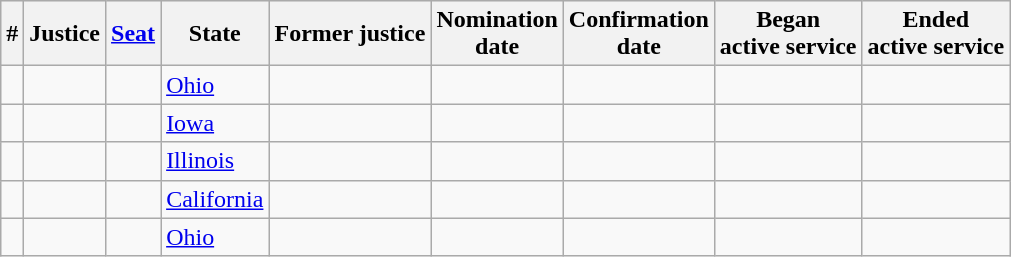<table class="sortable wikitable">
<tr bgcolor="#ececec">
<th>#</th>
<th>Justice</th>
<th><a href='#'>Seat</a></th>
<th>State</th>
<th>Former justice</th>
<th>Nomination<br>date</th>
<th>Confirmation<br>date</th>
<th>Began<br>active service</th>
<th>Ended<br>active service</th>
</tr>
<tr>
<td></td>
<td></td>
<td align="center"></td>
<td><a href='#'>Ohio</a></td>
<td></td>
<td></td>
<td></td>
<td></td>
<td></td>
</tr>
<tr>
<td></td>
<td></td>
<td align="center"></td>
<td><a href='#'>Iowa</a></td>
<td></td>
<td></td>
<td></td>
<td></td>
<td></td>
</tr>
<tr>
<td></td>
<td></td>
<td align="center"></td>
<td><a href='#'>Illinois</a></td>
<td></td>
<td></td>
<td></td>
<td></td>
<td></td>
</tr>
<tr>
<td></td>
<td></td>
<td align="center"></td>
<td><a href='#'>California</a></td>
<td></td>
<td></td>
<td></td>
<td></td>
<td></td>
</tr>
<tr>
<td></td>
<td></td>
<td align="center"></td>
<td><a href='#'>Ohio</a></td>
<td></td>
<td></td>
<td></td>
<td></td>
<td></td>
</tr>
</table>
